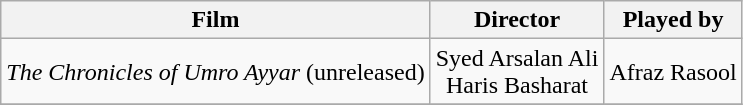<table class="wikitable">
<tr>
<th rowspan="1">Film</th>
<th colspan="1">Director</th>
<th colspan="1">Played by</th>
</tr>
<tr>
<td><em>The Chronicles of Umro Ayyar</em> (unreleased)</td>
<td align="center">Syed Arsalan Ali <br> Haris Basharat</td>
<td align="center">Afraz Rasool</td>
</tr>
<tr>
</tr>
</table>
